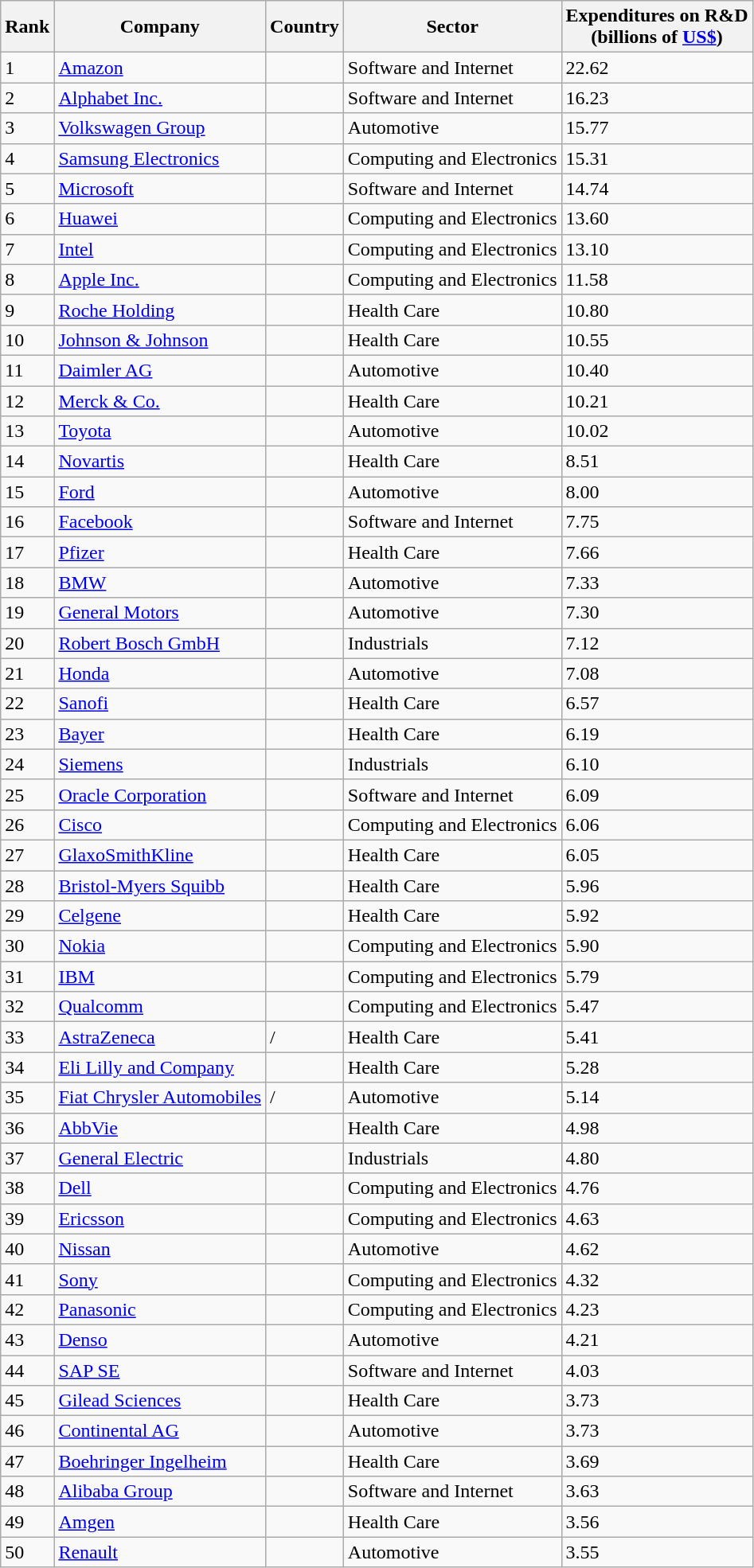<table class="wikitable sortable">
<tr>
<th>Rank</th>
<th>Company</th>
<th>Country</th>
<th>Sector</th>
<th>Expenditures on R&D <br>(billions of <a href='#'>US$</a>)</th>
</tr>
<tr>
<td>1</td>
<td><a href='#'>Amazon</a></td>
<td></td>
<td>Software and Internet</td>
<td>22.62</td>
</tr>
<tr>
<td>2</td>
<td><a href='#'>Alphabet Inc.</a></td>
<td></td>
<td>Software and Internet</td>
<td>16.23</td>
</tr>
<tr>
<td>3</td>
<td><a href='#'>Volkswagen Group</a></td>
<td></td>
<td>Automotive</td>
<td>15.77</td>
</tr>
<tr>
<td>4</td>
<td><a href='#'>Samsung Electronics</a></td>
<td></td>
<td>Computing and Electronics</td>
<td>15.31</td>
</tr>
<tr>
<td>5</td>
<td><a href='#'>Microsoft</a></td>
<td></td>
<td>Software and Internet</td>
<td>14.74</td>
</tr>
<tr>
<td>6</td>
<td><a href='#'>Huawei</a></td>
<td></td>
<td>Computing and Electronics</td>
<td>13.60</td>
</tr>
<tr>
<td>7</td>
<td><a href='#'>Intel</a></td>
<td></td>
<td>Computing and Electronics</td>
<td>13.10</td>
</tr>
<tr>
<td>8</td>
<td><a href='#'>Apple Inc.</a></td>
<td></td>
<td>Computing and Electronics</td>
<td>11.58</td>
</tr>
<tr>
<td>9</td>
<td><a href='#'>Roche Holding</a></td>
<td></td>
<td>Health Care</td>
<td>10.80</td>
</tr>
<tr>
<td>10</td>
<td><a href='#'>Johnson & Johnson</a></td>
<td></td>
<td>Health Care</td>
<td>10.55</td>
</tr>
<tr>
<td>11</td>
<td><a href='#'>Daimler AG</a></td>
<td></td>
<td>Automotive</td>
<td>10.40</td>
</tr>
<tr>
<td>12</td>
<td><a href='#'>Merck & Co.</a></td>
<td></td>
<td>Health Care</td>
<td>10.21</td>
</tr>
<tr>
<td>13</td>
<td><a href='#'>Toyota</a></td>
<td></td>
<td>Automotive</td>
<td>10.02</td>
</tr>
<tr>
<td>14</td>
<td><a href='#'>Novartis</a></td>
<td></td>
<td>Health Care</td>
<td>8.51</td>
</tr>
<tr>
<td>15</td>
<td><a href='#'>Ford</a></td>
<td></td>
<td>Automotive</td>
<td>8.00</td>
</tr>
<tr>
<td>16</td>
<td><a href='#'>Facebook</a></td>
<td></td>
<td>Software and Internet</td>
<td>7.75</td>
</tr>
<tr>
<td>17</td>
<td><a href='#'>Pfizer</a></td>
<td></td>
<td>Health Care</td>
<td>7.66</td>
</tr>
<tr>
<td>18</td>
<td><a href='#'>BMW</a></td>
<td></td>
<td>Automotive</td>
<td>7.33</td>
</tr>
<tr>
<td>19</td>
<td><a href='#'>General Motors</a></td>
<td></td>
<td>Automotive</td>
<td>7.30</td>
</tr>
<tr>
<td>20</td>
<td><a href='#'>Robert Bosch GmbH</a></td>
<td></td>
<td>Industrials</td>
<td>7.12</td>
</tr>
<tr>
<td>21</td>
<td><a href='#'>Honda</a></td>
<td></td>
<td>Automotive</td>
<td>7.08</td>
</tr>
<tr>
<td>22</td>
<td><a href='#'>Sanofi</a></td>
<td></td>
<td>Health Care</td>
<td>6.57</td>
</tr>
<tr>
<td>23</td>
<td><a href='#'>Bayer</a></td>
<td></td>
<td>Health Care</td>
<td>6.19</td>
</tr>
<tr>
<td>24</td>
<td><a href='#'>Siemens</a></td>
<td></td>
<td>Industrials</td>
<td>6.10</td>
</tr>
<tr>
<td>25</td>
<td><a href='#'>Oracle Corporation</a></td>
<td></td>
<td>Software and Internet</td>
<td>6.09</td>
</tr>
<tr>
<td>26</td>
<td><a href='#'>Cisco</a></td>
<td></td>
<td>Computing and Electronics</td>
<td>6.06</td>
</tr>
<tr>
<td>27</td>
<td><a href='#'>GlaxoSmithKline</a></td>
<td></td>
<td>Health Care</td>
<td>6.05</td>
</tr>
<tr>
<td>28</td>
<td><a href='#'>Bristol-Myers Squibb</a></td>
<td></td>
<td>Health Care</td>
<td>5.96</td>
</tr>
<tr>
<td>29</td>
<td><a href='#'>Celgene</a></td>
<td></td>
<td>Health Care</td>
<td>5.92</td>
</tr>
<tr>
<td>30</td>
<td><a href='#'>Nokia</a></td>
<td></td>
<td>Computing and Electronics</td>
<td>5.90</td>
</tr>
<tr>
<td>31</td>
<td><a href='#'>IBM</a></td>
<td></td>
<td>Computing and Electronics</td>
<td>5.79</td>
</tr>
<tr>
<td>32</td>
<td><a href='#'>Qualcomm</a></td>
<td></td>
<td>Computing and Electronics</td>
<td>5.47</td>
</tr>
<tr>
<td>33</td>
<td><a href='#'>AstraZeneca</a></td>
<td>/</td>
<td>Health Care</td>
<td>5.41</td>
</tr>
<tr>
<td>34</td>
<td><a href='#'>Eli Lilly and Company</a></td>
<td></td>
<td>Health Care</td>
<td>5.28</td>
</tr>
<tr>
<td>35</td>
<td><a href='#'>Fiat Chrysler Automobiles</a></td>
<td>/</td>
<td>Automotive</td>
<td>5.14</td>
</tr>
<tr>
<td>36</td>
<td><a href='#'>AbbVie</a></td>
<td></td>
<td>Health Care</td>
<td>4.98</td>
</tr>
<tr>
<td>37</td>
<td><a href='#'>General Electric</a></td>
<td></td>
<td>Industrials</td>
<td>4.80</td>
</tr>
<tr>
<td>38</td>
<td><a href='#'>Dell</a></td>
<td></td>
<td>Computing and Electronics</td>
<td>4.76</td>
</tr>
<tr>
<td>39</td>
<td><a href='#'>Ericsson</a></td>
<td></td>
<td>Computing and Electronics</td>
<td>4.63</td>
</tr>
<tr>
<td>40</td>
<td><a href='#'>Nissan</a></td>
<td></td>
<td>Automotive</td>
<td>4.62</td>
</tr>
<tr>
<td>41</td>
<td><a href='#'>Sony</a></td>
<td></td>
<td>Computing and Electronics</td>
<td>4.32</td>
</tr>
<tr>
<td>42</td>
<td><a href='#'>Panasonic</a></td>
<td></td>
<td>Computing and Electronics</td>
<td>4.23</td>
</tr>
<tr>
<td>43</td>
<td><a href='#'>Denso</a></td>
<td></td>
<td>Automotive</td>
<td>4.21</td>
</tr>
<tr>
<td>44</td>
<td><a href='#'>SAP SE</a></td>
<td></td>
<td>Software and Internet</td>
<td>4.03</td>
</tr>
<tr>
<td>45</td>
<td><a href='#'>Gilead Sciences</a></td>
<td></td>
<td>Health Care</td>
<td>3.73</td>
</tr>
<tr>
<td>46</td>
<td><a href='#'>Continental AG</a></td>
<td></td>
<td>Automotive</td>
<td>3.73</td>
</tr>
<tr>
<td>47</td>
<td><a href='#'>Boehringer Ingelheim</a></td>
<td></td>
<td>Health Care</td>
<td>3.69</td>
</tr>
<tr>
<td>48</td>
<td><a href='#'>Alibaba Group</a></td>
<td></td>
<td>Software and Internet</td>
<td>3.63</td>
</tr>
<tr>
<td>49</td>
<td><a href='#'>Amgen</a></td>
<td></td>
<td>Health Care</td>
<td>3.56</td>
</tr>
<tr>
<td>50</td>
<td><a href='#'>Renault</a></td>
<td></td>
<td>Automotive</td>
<td>3.55</td>
</tr>
</table>
